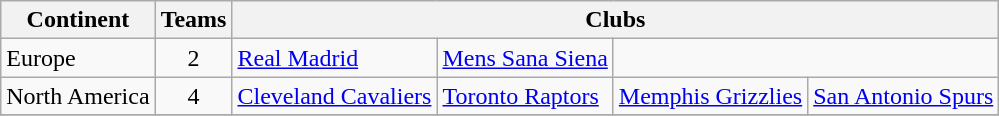<table class="wikitable" style="margin-left:0.5em;">
<tr>
<th>Continent</th>
<th>Teams</th>
<th colspan=6>Clubs</th>
</tr>
<tr>
<td>Europe</td>
<td align=center>2</td>
<td> <a href='#'>Real Madrid</a></td>
<td> <a href='#'>Mens Sana Siena</a></td>
</tr>
<tr>
<td>North America</td>
<td align=center>4</td>
<td> <a href='#'>Cleveland Cavaliers</a></td>
<td> <a href='#'>Toronto Raptors</a></td>
<td> <a href='#'>Memphis Grizzlies</a></td>
<td> <a href='#'>San Antonio Spurs</a></td>
</tr>
<tr>
</tr>
</table>
